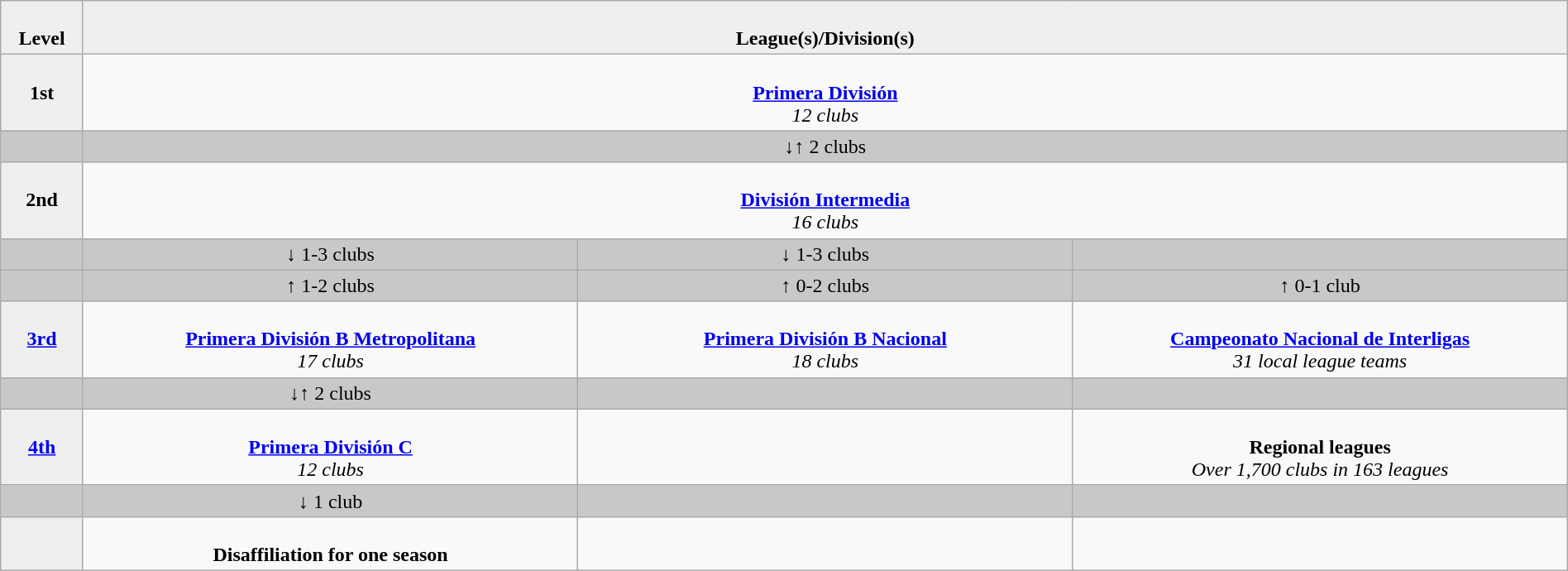<table class="wikitable" style="text-align:center; width:100%;">
<tr style="background:#efefef;">
<td style="width:4%; text-align:center;"><br><strong>Level</strong></td>
<td colspan="6"  style="width:96%; text-align:center;"><br><strong>League(s)/Division(s)</strong></td>
</tr>
<tr>
<td style="text-align:center; width:4%; background:#efefef;"><strong>1st</strong></td>
<td colspan="6"  style="width:96%; text-align:center;"><br><strong><a href='#'>Primera División</a></strong><br>
<em>12 clubs</em><br></td>
</tr>
<tr style="background:#c8c8c8">
<td style="width:4%;"></td>
<td colspan="9" style="width:96%;">↓↑ 2 clubs</td>
</tr>
<tr>
<td style="text-align:center; width:4%; background:#efefef;"><strong>2nd</strong></td>
<td colspan="6"  style="width:96%; text-align:center;"><br><strong><a href='#'>División Intermedia</a></strong><br>
<em>16 clubs</em><br></td>
</tr>
<tr style="background:#c8c8c8">
<td style="width:4%;"></td>
<td colspan="2" style="width:24%;">↓ 1-3 clubs</td>
<td colspan="2" style="width:24%;">↓ 1-3 clubs</td>
<td colspan="2" style="width:24%;"></td>
</tr>
<tr style="background:#c8c8c8">
<td style="width:4%;"></td>
<td colspan="2" style="width:24%;">↑ 1-2 clubs</td>
<td colspan="2" style="width:24%;">↑ 0-2 clubs</td>
<td colspan="2" style="width:24%;">↑ 0-1 club</td>
</tr>
<tr>
<td style="text-align:center; width:4%; background:#efefef;"><strong><a href='#'>3rd</a></strong></td>
<td colspan="2" style="width:24%;"><br><strong><a href='#'>Primera División B Metropolitana</a></strong><br><em>17 clubs</em></td>
<td colspan="2" style="width:24%;"><br><strong><a href='#'>Primera División B Nacional</a></strong><br><em>18 clubs</em></td>
<td colspan="2" style="width:24%;"><br><strong><a href='#'>Campeonato Nacional de Interligas</a><br></strong> <em>31 local league teams</em></td>
</tr>
<tr style="background:#c8c8c8">
<td style="width:4%;"></td>
<td colspan="2" style="width:24%;">↓↑ 2 clubs</td>
<td colspan="2" style="width:24%;"></td>
<td colspan="2" style="width:24%;"></td>
</tr>
<tr>
<td style="text-align:center; width:4%; background:#efefef;"><strong><a href='#'>4th</a></strong></td>
<td colspan="2" style="width:24%;"><br><strong><a href='#'>Primera División C</a></strong><br><em>12 clubs</em></td>
<td colspan="2" style="width:24%;"></td>
<td colspan="2" style="width:24%;"><br><strong>Regional leagues</strong><br><em>Over 1,700 clubs in 163 leagues</em></td>
</tr>
<tr style="background:#c8c8c8">
<td style="width:4%;"></td>
<td colspan="2" style="width:24%;">↓ 1 club</td>
<td colspan="2" style="width:24%;"></td>
<td colspan="2" style="width:24%;"></td>
</tr>
<tr>
<td style="text-align:center; width:4%; background:#efefef;"></td>
<td colspan="2"  style="text-align:center;"><br><strong>Disaffiliation for one season</strong><br></td>
<td colspan="2"></td>
<td colspan="2"></td>
</tr>
</table>
